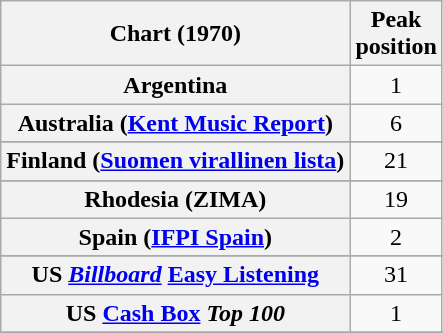<table class="wikitable sortable plainrowheaders" style="text-align:center">
<tr>
<th>Chart (1970)</th>
<th>Peak<br>position</th>
</tr>
<tr>
<th scope="row">Argentina </th>
<td>1</td>
</tr>
<tr>
<th scope="row">Australia (<a href='#'>Kent Music Report</a>)</th>
<td>6</td>
</tr>
<tr>
</tr>
<tr>
</tr>
<tr>
</tr>
<tr>
</tr>
<tr>
<th scope="row">Finland (<a href='#'>Suomen virallinen lista</a>)</th>
<td align="center">21</td>
</tr>
<tr>
</tr>
<tr>
</tr>
<tr>
<th scope="row">Rhodesia (ZIMA)</th>
<td>19</td>
</tr>
<tr>
<th scope="row">Spain (<a href='#'>IFPI Spain</a>)</th>
<td>2</td>
</tr>
<tr>
</tr>
<tr>
</tr>
<tr>
<th scope="row">US <em><a href='#'>Billboard</a></em> <a href='#'>Easy Listening</a></th>
<td>31</td>
</tr>
<tr>
<th scope="row">US <em><a href='#'></em>Cash Box<em></a> Top 100</th>
<td>1</td>
</tr>
<tr>
</tr>
</table>
